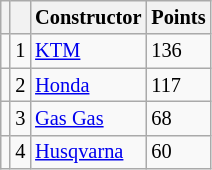<table class="wikitable" style="font-size: 85%;">
<tr>
<th></th>
<th></th>
<th>Constructor</th>
<th>Points</th>
</tr>
<tr>
<td></td>
<td align=center>1</td>
<td> <a href='#'>KTM</a></td>
<td align=left>136</td>
</tr>
<tr>
<td></td>
<td align=center>2</td>
<td> <a href='#'>Honda</a></td>
<td align=left>117</td>
</tr>
<tr>
<td></td>
<td align=center>3</td>
<td> <a href='#'>Gas Gas</a></td>
<td align=left>68</td>
</tr>
<tr>
<td></td>
<td align=center>4</td>
<td> <a href='#'>Husqvarna</a></td>
<td align=left>60</td>
</tr>
</table>
